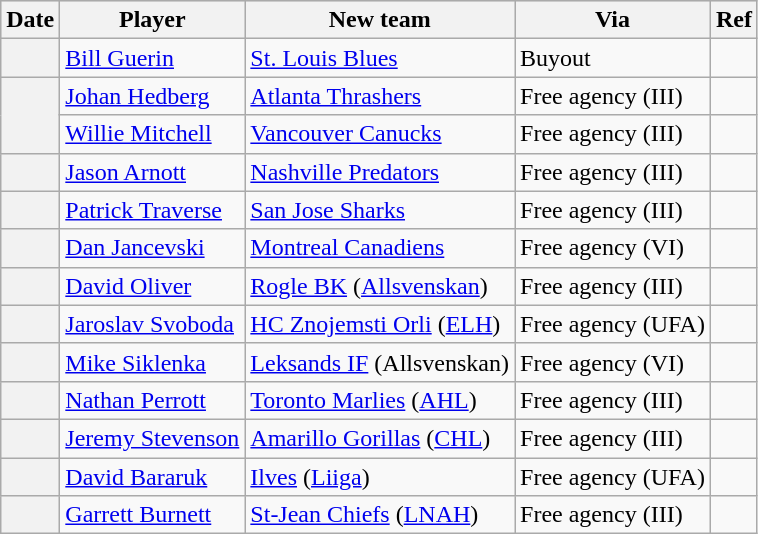<table class="wikitable plainrowheaders">
<tr style="background:#ddd; text-align:center;">
<th>Date</th>
<th>Player</th>
<th>New team</th>
<th>Via</th>
<th>Ref</th>
</tr>
<tr>
<th scope="row"></th>
<td><a href='#'>Bill Guerin</a></td>
<td><a href='#'>St. Louis Blues</a></td>
<td>Buyout</td>
<td></td>
</tr>
<tr>
<th scope="row" rowspan=2></th>
<td><a href='#'>Johan Hedberg</a></td>
<td><a href='#'>Atlanta Thrashers</a></td>
<td>Free agency (III)</td>
<td></td>
</tr>
<tr>
<td><a href='#'>Willie Mitchell</a></td>
<td><a href='#'>Vancouver Canucks</a></td>
<td>Free agency (III)</td>
<td></td>
</tr>
<tr>
<th scope="row"></th>
<td><a href='#'>Jason Arnott</a></td>
<td><a href='#'>Nashville Predators</a></td>
<td>Free agency (III)</td>
<td></td>
</tr>
<tr>
<th scope="row"></th>
<td><a href='#'>Patrick Traverse</a></td>
<td><a href='#'>San Jose Sharks</a></td>
<td>Free agency (III)</td>
<td></td>
</tr>
<tr>
<th scope="row"></th>
<td><a href='#'>Dan Jancevski</a></td>
<td><a href='#'>Montreal Canadiens</a></td>
<td>Free agency (VI)</td>
<td></td>
</tr>
<tr>
<th scope="row"></th>
<td><a href='#'>David Oliver</a></td>
<td><a href='#'>Rogle BK</a> (<a href='#'>Allsvenskan</a>)</td>
<td>Free agency (III)</td>
<td></td>
</tr>
<tr>
<th scope="row"></th>
<td><a href='#'>Jaroslav Svoboda</a></td>
<td><a href='#'>HC Znojemsti Orli</a> (<a href='#'>ELH</a>)</td>
<td>Free agency (UFA)</td>
<td></td>
</tr>
<tr>
<th scope="row"></th>
<td><a href='#'>Mike Siklenka</a></td>
<td><a href='#'>Leksands IF</a> (Allsvenskan)</td>
<td>Free agency (VI)</td>
<td></td>
</tr>
<tr>
<th scope="row"></th>
<td><a href='#'>Nathan Perrott</a></td>
<td><a href='#'>Toronto Marlies</a> (<a href='#'>AHL</a>)</td>
<td>Free agency (III)</td>
<td></td>
</tr>
<tr>
<th scope="row"></th>
<td><a href='#'>Jeremy Stevenson</a></td>
<td><a href='#'>Amarillo Gorillas</a> (<a href='#'>CHL</a>)</td>
<td>Free agency (III)</td>
<td></td>
</tr>
<tr>
<th scope="row"></th>
<td><a href='#'>David Bararuk</a></td>
<td><a href='#'>Ilves</a> (<a href='#'>Liiga</a>)</td>
<td>Free agency (UFA)</td>
<td></td>
</tr>
<tr>
<th scope="row"></th>
<td><a href='#'>Garrett Burnett</a></td>
<td><a href='#'>St-Jean Chiefs</a> (<a href='#'>LNAH</a>)</td>
<td>Free agency (III)</td>
<td></td>
</tr>
</table>
